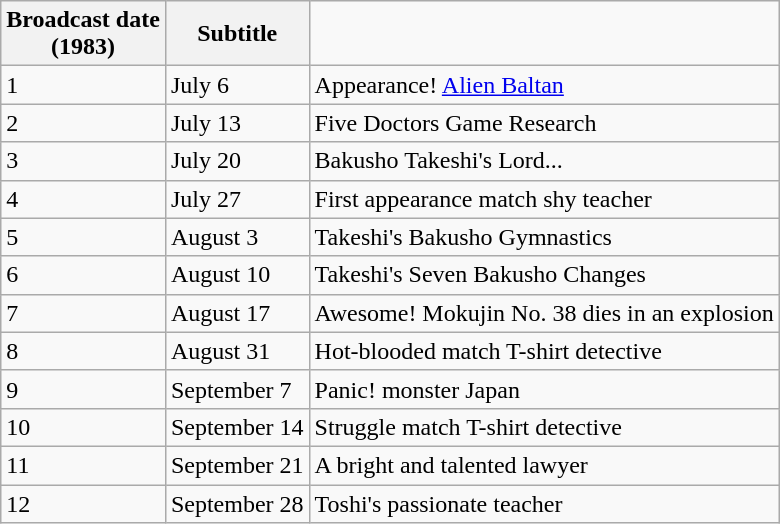<table class="wikitable">
<tr>
<th>Broadcast date<br>(1983)</th>
<th>Subtitle</th>
</tr>
<tr>
<td>1</td>
<td>July 6</td>
<td>Appearance! <a href='#'>Alien Baltan</a></td>
</tr>
<tr>
<td>2</td>
<td>July 13</td>
<td>Five Doctors Game Research</td>
</tr>
<tr>
<td>3</td>
<td>July 20</td>
<td>Bakusho Takeshi's Lord...</td>
</tr>
<tr>
<td>4</td>
<td>July 27</td>
<td>First appearance match shy teacher</td>
</tr>
<tr>
<td>5</td>
<td>August 3</td>
<td>Takeshi's Bakusho Gymnastics</td>
</tr>
<tr>
<td>6</td>
<td>August 10</td>
<td>Takeshi's Seven Bakusho Changes</td>
</tr>
<tr>
<td>7</td>
<td>August 17</td>
<td>Awesome! Mokujin No. 38 dies in an explosion</td>
</tr>
<tr>
<td>8</td>
<td>August 31</td>
<td>Hot-blooded match T-shirt detective</td>
</tr>
<tr>
<td>9</td>
<td>September 7</td>
<td>Panic! monster Japan</td>
</tr>
<tr>
<td>10</td>
<td>September 14</td>
<td>Struggle match T-shirt detective</td>
</tr>
<tr>
<td>11</td>
<td>September 21</td>
<td>A bright and talented lawyer</td>
</tr>
<tr>
<td>12</td>
<td>September 28</td>
<td>Toshi's passionate teacher</td>
</tr>
</table>
